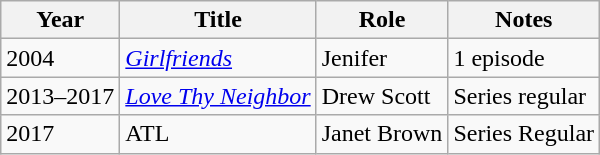<table class="wikitable sortable">
<tr>
<th>Year</th>
<th>Title</th>
<th>Role</th>
<th class="unsortable">Notes</th>
</tr>
<tr>
<td>2004</td>
<td><em><a href='#'>Girlfriends</a></em></td>
<td>Jenifer</td>
<td>1 episode</td>
</tr>
<tr>
<td>2013–2017</td>
<td><em><a href='#'>Love Thy Neighbor</a></em></td>
<td>Drew Scott</td>
<td>Series regular</td>
</tr>
<tr>
<td>2017</td>
<td>ATL</td>
<td>Janet Brown</td>
<td>Series Regular</td>
</tr>
</table>
